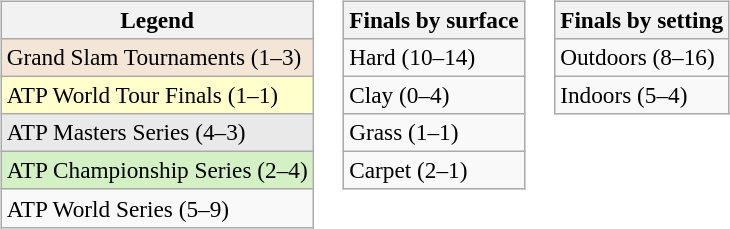<table>
<tr valign=top>
<td><br><table class=wikitable style=font-size:97%>
<tr>
<th>Legend</th>
</tr>
<tr style="background:#f3e6d7;">
<td>Grand Slam Tournaments (1–3)</td>
</tr>
<tr style="background:#ffc;">
<td>ATP World Tour Finals (1–1)</td>
</tr>
<tr style="background:#e9e9e9;">
<td>ATP Masters Series (4–3)</td>
</tr>
<tr style="background:#d4f1c5;">
<td>ATP Championship Series (2–4)</td>
</tr>
<tr>
<td>ATP World Series (5–9)</td>
</tr>
</table>
</td>
<td><br><table class=wikitable style=font-size:97%>
<tr>
<th>Finals by surface</th>
</tr>
<tr>
<td>Hard (10–14)</td>
</tr>
<tr>
<td>Clay (0–4)</td>
</tr>
<tr>
<td>Grass (1–1)</td>
</tr>
<tr>
<td>Carpet (2–1)</td>
</tr>
</table>
</td>
<td><br><table class=wikitable style=font-size:97%>
<tr>
<th>Finals by setting</th>
</tr>
<tr>
<td>Outdoors (8–16)</td>
</tr>
<tr>
<td>Indoors (5–4)</td>
</tr>
</table>
</td>
</tr>
</table>
